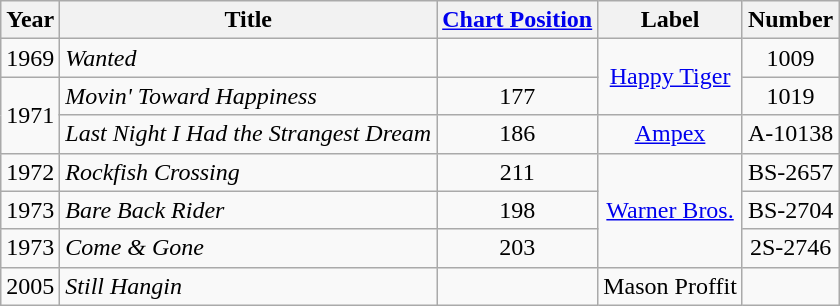<table class="wikitable">
<tr>
<th>Year</th>
<th>Title</th>
<th><a href='#'>Chart Position</a></th>
<th>Label</th>
<th>Number</th>
</tr>
<tr>
<td align="center">1969</td>
<td><em>Wanted</em></td>
<td></td>
<td align="center" rowspan="2"><a href='#'>Happy Tiger</a></td>
<td align="center">1009</td>
</tr>
<tr>
<td align="center" rowspan="2">1971</td>
<td><em>Movin' Toward Happiness</em></td>
<td align="center">177</td>
<td align="center">1019</td>
</tr>
<tr>
<td><em>Last Night I Had the Strangest Dream</em></td>
<td align="center">186</td>
<td align="center"><a href='#'>Ampex</a></td>
<td align="center">A-10138</td>
</tr>
<tr>
<td align="center">1972</td>
<td><em>Rockfish Crossing</em></td>
<td align="center">211</td>
<td align="center" rowspan="3"><a href='#'>Warner Bros.</a></td>
<td align="center">BS-2657</td>
</tr>
<tr>
<td align="center">1973</td>
<td><em>Bare Back Rider</em></td>
<td align="center">198</td>
<td align="center">BS-2704</td>
</tr>
<tr>
<td align="center">1973</td>
<td><em>Come & Gone</em></td>
<td align="center">203</td>
<td align="center">2S-2746</td>
</tr>
<tr>
<td align="center">2005</td>
<td><em>Still Hangin<strong></td>
<td></td>
<td align="center">Mason Proffit</td>
<td></td>
</tr>
</table>
